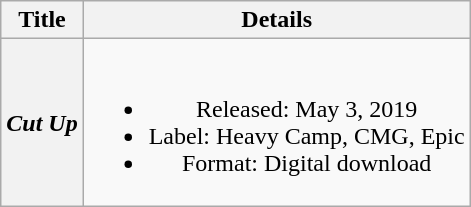<table class="wikitable plainrowheaders" style="text-align:center;">
<tr>
<th scope="col">Title</th>
<th scope="col">Details</th>
</tr>
<tr>
<th scope="row"><em>Cut Up</em></th>
<td><br><ul><li>Released: May 3, 2019</li><li>Label: Heavy Camp, CMG, Epic</li><li>Format: Digital download</li></ul></td>
</tr>
</table>
